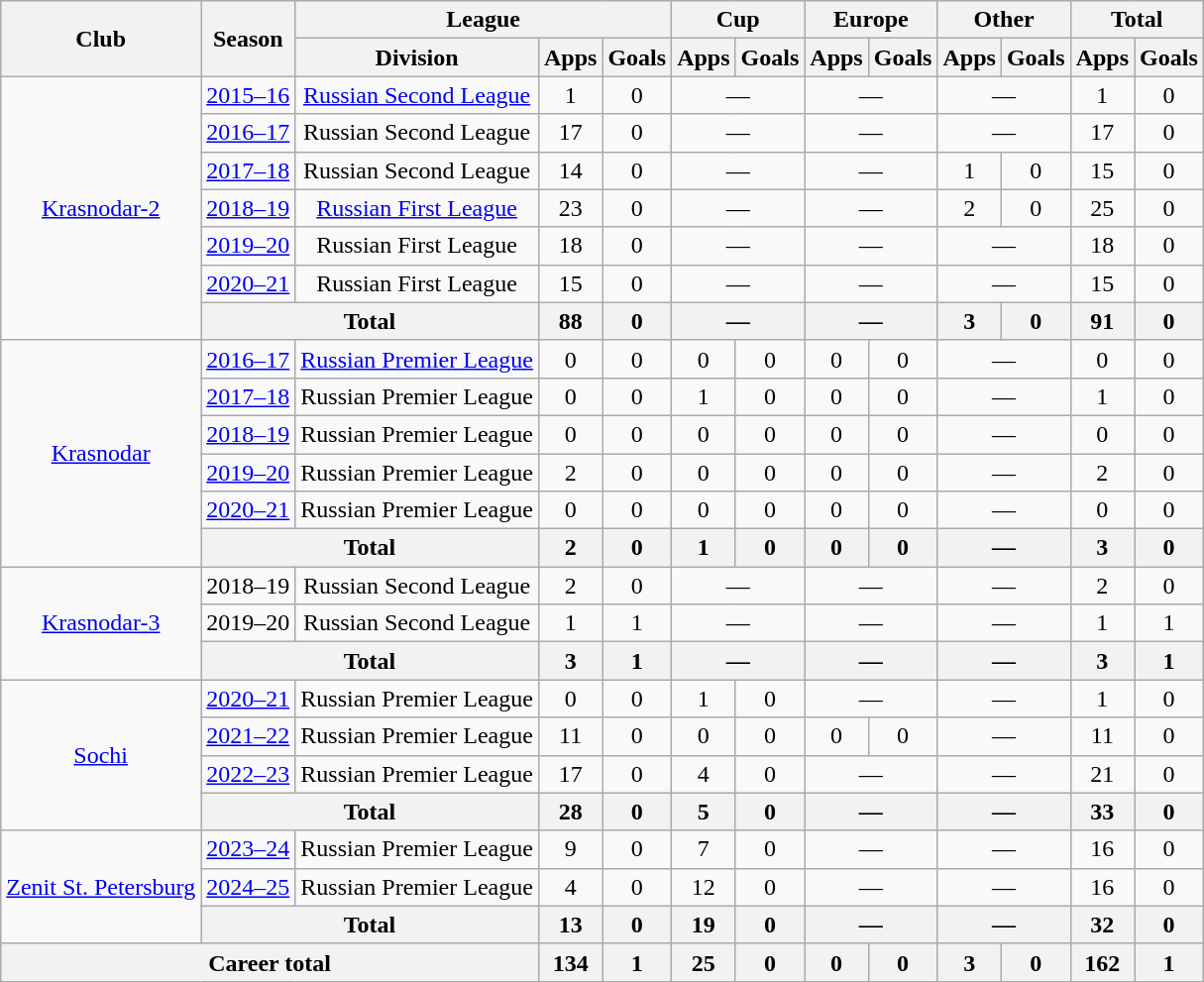<table class="wikitable" style="text-align: center;">
<tr>
<th rowspan="2">Club</th>
<th rowspan="2">Season</th>
<th colspan="3">League</th>
<th colspan="2">Cup</th>
<th colspan="2">Europe</th>
<th colspan="2">Other</th>
<th colspan="2">Total</th>
</tr>
<tr>
<th>Division</th>
<th>Apps</th>
<th>Goals</th>
<th>Apps</th>
<th>Goals</th>
<th>Apps</th>
<th>Goals</th>
<th>Apps</th>
<th>Goals</th>
<th>Apps</th>
<th>Goals</th>
</tr>
<tr>
<td rowspan=7><a href='#'>Krasnodar-2</a></td>
<td><a href='#'>2015–16</a></td>
<td><a href='#'>Russian Second League</a></td>
<td>1</td>
<td>0</td>
<td colspan="2">—</td>
<td colspan="2">—</td>
<td colspan="2">—</td>
<td>1</td>
<td>0</td>
</tr>
<tr>
<td><a href='#'>2016–17</a></td>
<td>Russian Second League</td>
<td>17</td>
<td>0</td>
<td colspan="2">—</td>
<td colspan="2">—</td>
<td colspan="2">—</td>
<td>17</td>
<td>0</td>
</tr>
<tr>
<td><a href='#'>2017–18</a></td>
<td>Russian Second League</td>
<td>14</td>
<td>0</td>
<td colspan="2">—</td>
<td colspan="2">—</td>
<td>1</td>
<td>0</td>
<td>15</td>
<td>0</td>
</tr>
<tr>
<td><a href='#'>2018–19</a></td>
<td><a href='#'>Russian First League</a></td>
<td>23</td>
<td>0</td>
<td colspan="2">—</td>
<td colspan="2">—</td>
<td>2</td>
<td>0</td>
<td>25</td>
<td>0</td>
</tr>
<tr>
<td><a href='#'>2019–20</a></td>
<td>Russian First League</td>
<td>18</td>
<td>0</td>
<td colspan="2">—</td>
<td colspan="2">—</td>
<td colspan="2">—</td>
<td>18</td>
<td>0</td>
</tr>
<tr>
<td><a href='#'>2020–21</a></td>
<td>Russian First League</td>
<td>15</td>
<td>0</td>
<td colspan="2">—</td>
<td colspan="2">—</td>
<td colspan="2">—</td>
<td>15</td>
<td>0</td>
</tr>
<tr>
<th colspan=2>Total</th>
<th>88</th>
<th>0</th>
<th colspan="2">—</th>
<th colspan="2">—</th>
<th>3</th>
<th>0</th>
<th>91</th>
<th>0</th>
</tr>
<tr>
<td rowspan=6><a href='#'>Krasnodar</a></td>
<td><a href='#'>2016–17</a></td>
<td><a href='#'>Russian Premier League</a></td>
<td>0</td>
<td>0</td>
<td>0</td>
<td>0</td>
<td>0</td>
<td>0</td>
<td colspan="2">—</td>
<td>0</td>
<td>0</td>
</tr>
<tr>
<td><a href='#'>2017–18</a></td>
<td>Russian Premier League</td>
<td>0</td>
<td>0</td>
<td>1</td>
<td>0</td>
<td>0</td>
<td>0</td>
<td colspan="2">—</td>
<td>1</td>
<td>0</td>
</tr>
<tr>
<td><a href='#'>2018–19</a></td>
<td>Russian Premier League</td>
<td>0</td>
<td>0</td>
<td>0</td>
<td>0</td>
<td>0</td>
<td>0</td>
<td colspan="2">—</td>
<td>0</td>
<td>0</td>
</tr>
<tr>
<td><a href='#'>2019–20</a></td>
<td>Russian Premier League</td>
<td>2</td>
<td>0</td>
<td>0</td>
<td>0</td>
<td>0</td>
<td>0</td>
<td colspan="2">—</td>
<td>2</td>
<td>0</td>
</tr>
<tr>
<td><a href='#'>2020–21</a></td>
<td>Russian Premier League</td>
<td>0</td>
<td>0</td>
<td>0</td>
<td>0</td>
<td>0</td>
<td>0</td>
<td colspan="2">—</td>
<td>0</td>
<td>0</td>
</tr>
<tr>
<th colspan=2>Total</th>
<th>2</th>
<th>0</th>
<th>1</th>
<th>0</th>
<th>0</th>
<th>0</th>
<th colspan="2">—</th>
<th>3</th>
<th>0</th>
</tr>
<tr>
<td rowspan=3><a href='#'>Krasnodar-3</a></td>
<td>2018–19</td>
<td>Russian Second League</td>
<td>2</td>
<td>0</td>
<td colspan="2">—</td>
<td colspan="2">—</td>
<td colspan="2">—</td>
<td>2</td>
<td>0</td>
</tr>
<tr>
<td>2019–20</td>
<td>Russian Second League</td>
<td>1</td>
<td>1</td>
<td colspan="2">—</td>
<td colspan="2">—</td>
<td colspan="2">—</td>
<td>1</td>
<td>1</td>
</tr>
<tr>
<th colspan="2">Total</th>
<th>3</th>
<th>1</th>
<th colspan="2">—</th>
<th colspan="2">—</th>
<th colspan="2">—</th>
<th>3</th>
<th>1</th>
</tr>
<tr>
<td rowspan=4><a href='#'>Sochi</a></td>
<td><a href='#'>2020–21</a></td>
<td>Russian Premier League</td>
<td>0</td>
<td>0</td>
<td>1</td>
<td>0</td>
<td colspan="2">—</td>
<td colspan="2">—</td>
<td>1</td>
<td>0</td>
</tr>
<tr>
<td><a href='#'>2021–22</a></td>
<td>Russian Premier League</td>
<td>11</td>
<td>0</td>
<td>0</td>
<td>0</td>
<td>0</td>
<td>0</td>
<td colspan="2">—</td>
<td>11</td>
<td>0</td>
</tr>
<tr>
<td><a href='#'>2022–23</a></td>
<td>Russian Premier League</td>
<td>17</td>
<td>0</td>
<td>4</td>
<td>0</td>
<td colspan="2">—</td>
<td colspan="2">—</td>
<td>21</td>
<td>0</td>
</tr>
<tr>
<th colspan="2">Total</th>
<th>28</th>
<th>0</th>
<th>5</th>
<th>0</th>
<th colspan="2">—</th>
<th colspan="2">—</th>
<th>33</th>
<th>0</th>
</tr>
<tr>
<td rowspan="3"><a href='#'>Zenit St. Petersburg</a></td>
<td><a href='#'>2023–24</a></td>
<td>Russian Premier League</td>
<td>9</td>
<td>0</td>
<td>7</td>
<td>0</td>
<td colspan="2">—</td>
<td colspan="2">—</td>
<td>16</td>
<td>0</td>
</tr>
<tr>
<td><a href='#'>2024–25</a></td>
<td>Russian Premier League</td>
<td>4</td>
<td>0</td>
<td>12</td>
<td>0</td>
<td colspan="2">—</td>
<td colspan="2">—</td>
<td>16</td>
<td>0</td>
</tr>
<tr>
<th colspan="2">Total</th>
<th>13</th>
<th>0</th>
<th>19</th>
<th>0</th>
<th colspan="2">—</th>
<th colspan="2">—</th>
<th>32</th>
<th>0</th>
</tr>
<tr>
<th colspan="3">Career total</th>
<th>134</th>
<th>1</th>
<th>25</th>
<th>0</th>
<th>0</th>
<th>0</th>
<th>3</th>
<th>0</th>
<th>162</th>
<th>1</th>
</tr>
</table>
